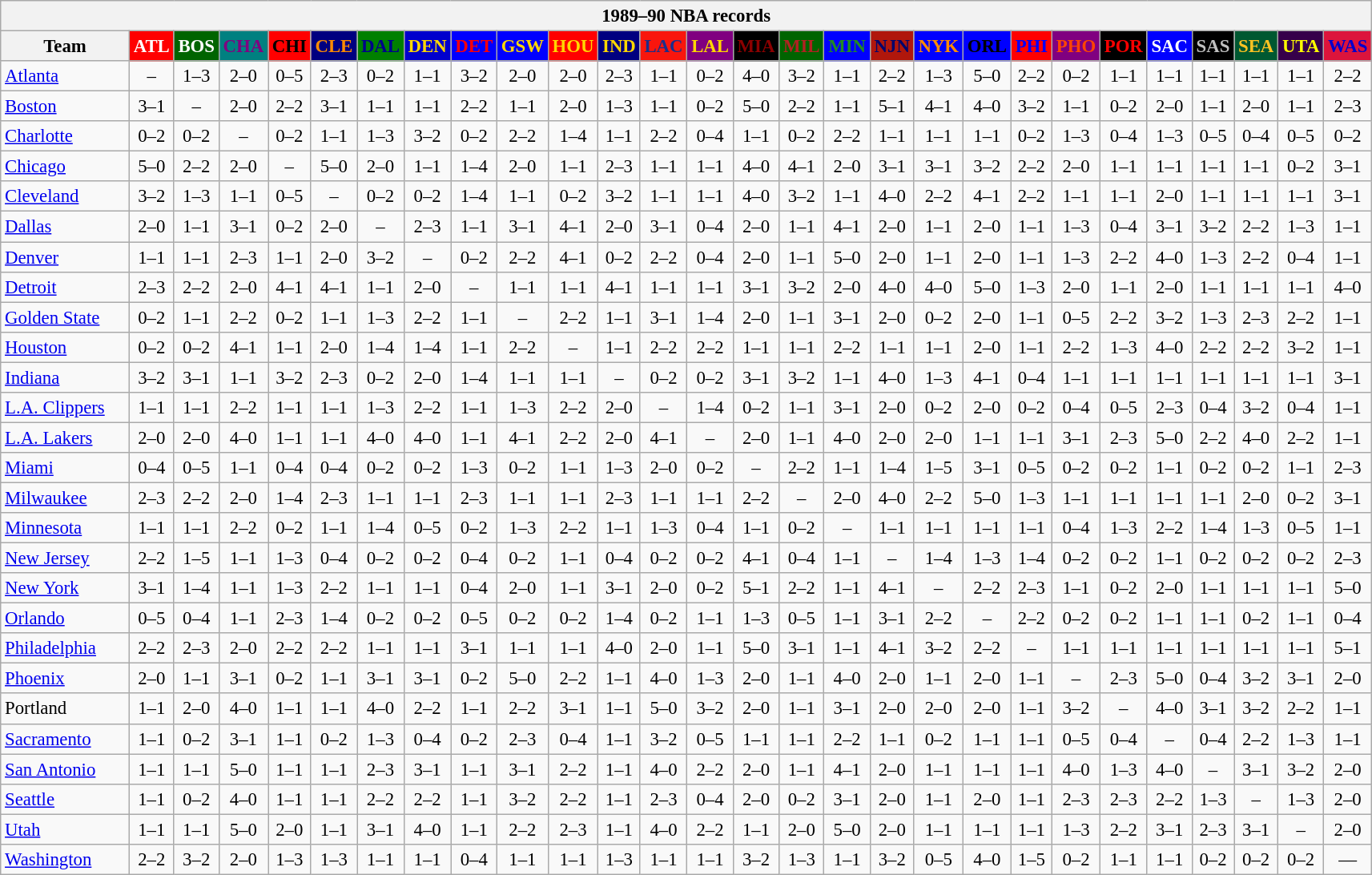<table class="wikitable" style="font-size:95%; text-align:center;">
<tr>
<th colspan=28>1989–90 NBA records</th>
</tr>
<tr>
<th width=100>Team</th>
<th style="background:#FF0000;color:#FFFFFF;width=35">ATL</th>
<th style="background:#006400;color:#FFFFFF;width=35">BOS</th>
<th style="background:#008080;color:#800080;width=35">CHA</th>
<th style="background:#FF0000;color:#000000;width=35">CHI</th>
<th style="background:#000080;color:#FF8C00;width=35">CLE</th>
<th style="background:#008000;color:#00008B;width=35">DAL</th>
<th style="background:#0000CD;color:#FFD700;width=35">DEN</th>
<th style="background:#0000FF;color:#FF0000;width=35">DET</th>
<th style="background:#0000FF;color:#FFD700;width=35">GSW</th>
<th style="background:#FF0000;color:#FFD700;width=35">HOU</th>
<th style="background:#000080;color:#FFD700;width=35">IND</th>
<th style="background:#F9160D;color:#1A2E8B;width=35">LAC</th>
<th style="background:#800080;color:#FFD700;width=35">LAL</th>
<th style="background:#000000;color:#8B0000;width=35">MIA</th>
<th style="background:#006400;color:#B22222;width=35">MIL</th>
<th style="background:#0000FF;color:#228B22;width=35">MIN</th>
<th style="background:#B0170C;color:#00056D;width=35">NJN</th>
<th style="background:#0000FF;color:#FF8C00;width=35">NYK</th>
<th style="background:#0000FF;color:#000000;width=35">ORL</th>
<th style="background:#FF0000;color:#0000FF;width=35">PHI</th>
<th style="background:#800080;color:#FF4500;width=35">PHO</th>
<th style="background:#000000;color:#FF0000;width=35">POR</th>
<th style="background:#0000FF;color:#FFFFFF;width=35">SAC</th>
<th style="background:#000000;color:#C0C0C0;width=35">SAS</th>
<th style="background:#005831;color:#FFC322;width=35">SEA</th>
<th style="background:#36004A;color:#FFFF00;width=35">UTA</th>
<th style="background:#DC143C;color:#0000CD;width=35">WAS</th>
</tr>
<tr>
<td style="text-align:left;"><a href='#'>Atlanta</a></td>
<td>–</td>
<td>1–3</td>
<td>2–0</td>
<td>0–5</td>
<td>2–3</td>
<td>0–2</td>
<td>1–1</td>
<td>3–2</td>
<td>2–0</td>
<td>2–0</td>
<td>2–3</td>
<td>1–1</td>
<td>0–2</td>
<td>4–0</td>
<td>3–2</td>
<td>1–1</td>
<td>2–2</td>
<td>1–3</td>
<td>5–0</td>
<td>2–2</td>
<td>0–2</td>
<td>1–1</td>
<td>1–1</td>
<td>1–1</td>
<td>1–1</td>
<td>1–1</td>
<td>2–2</td>
</tr>
<tr>
<td style="text-align:left;"><a href='#'>Boston</a></td>
<td>3–1</td>
<td>–</td>
<td>2–0</td>
<td>2–2</td>
<td>3–1</td>
<td>1–1</td>
<td>1–1</td>
<td>2–2</td>
<td>1–1</td>
<td>2–0</td>
<td>1–3</td>
<td>1–1</td>
<td>0–2</td>
<td>5–0</td>
<td>2–2</td>
<td>1–1</td>
<td>5–1</td>
<td>4–1</td>
<td>4–0</td>
<td>3–2</td>
<td>1–1</td>
<td>0–2</td>
<td>2–0</td>
<td>1–1</td>
<td>2–0</td>
<td>1–1</td>
<td>2–3</td>
</tr>
<tr>
<td style="text-align:left;"><a href='#'>Charlotte</a></td>
<td>0–2</td>
<td>0–2</td>
<td>–</td>
<td>0–2</td>
<td>1–1</td>
<td>1–3</td>
<td>3–2</td>
<td>0–2</td>
<td>2–2</td>
<td>1–4</td>
<td>1–1</td>
<td>2–2</td>
<td>0–4</td>
<td>1–1</td>
<td>0–2</td>
<td>2–2</td>
<td>1–1</td>
<td>1–1</td>
<td>1–1</td>
<td>0–2</td>
<td>1–3</td>
<td>0–4</td>
<td>1–3</td>
<td>0–5</td>
<td>0–4</td>
<td>0–5</td>
<td>0–2</td>
</tr>
<tr>
<td style="text-align:left;"><a href='#'>Chicago</a></td>
<td>5–0</td>
<td>2–2</td>
<td>2–0</td>
<td>–</td>
<td>5–0</td>
<td>2–0</td>
<td>1–1</td>
<td>1–4</td>
<td>2–0</td>
<td>1–1</td>
<td>2–3</td>
<td>1–1</td>
<td>1–1</td>
<td>4–0</td>
<td>4–1</td>
<td>2–0</td>
<td>3–1</td>
<td>3–1</td>
<td>3–2</td>
<td>2–2</td>
<td>2–0</td>
<td>1–1</td>
<td>1–1</td>
<td>1–1</td>
<td>1–1</td>
<td>0–2</td>
<td>3–1</td>
</tr>
<tr>
<td style="text-align:left;"><a href='#'>Cleveland</a></td>
<td>3–2</td>
<td>1–3</td>
<td>1–1</td>
<td>0–5</td>
<td>–</td>
<td>0–2</td>
<td>0–2</td>
<td>1–4</td>
<td>1–1</td>
<td>0–2</td>
<td>3–2</td>
<td>1–1</td>
<td>1–1</td>
<td>4–0</td>
<td>3–2</td>
<td>1–1</td>
<td>4–0</td>
<td>2–2</td>
<td>4–1</td>
<td>2–2</td>
<td>1–1</td>
<td>1–1</td>
<td>2–0</td>
<td>1–1</td>
<td>1–1</td>
<td>1–1</td>
<td>3–1</td>
</tr>
<tr>
<td style="text-align:left;"><a href='#'>Dallas</a></td>
<td>2–0</td>
<td>1–1</td>
<td>3–1</td>
<td>0–2</td>
<td>2–0</td>
<td>–</td>
<td>2–3</td>
<td>1–1</td>
<td>3–1</td>
<td>4–1</td>
<td>2–0</td>
<td>3–1</td>
<td>0–4</td>
<td>2–0</td>
<td>1–1</td>
<td>4–1</td>
<td>2–0</td>
<td>1–1</td>
<td>2–0</td>
<td>1–1</td>
<td>1–3</td>
<td>0–4</td>
<td>3–1</td>
<td>3–2</td>
<td>2–2</td>
<td>1–3</td>
<td>1–1</td>
</tr>
<tr>
<td style="text-align:left;"><a href='#'>Denver</a></td>
<td>1–1</td>
<td>1–1</td>
<td>2–3</td>
<td>1–1</td>
<td>2–0</td>
<td>3–2</td>
<td>–</td>
<td>0–2</td>
<td>2–2</td>
<td>4–1</td>
<td>0–2</td>
<td>2–2</td>
<td>0–4</td>
<td>2–0</td>
<td>1–1</td>
<td>5–0</td>
<td>2–0</td>
<td>1–1</td>
<td>2–0</td>
<td>1–1</td>
<td>1–3</td>
<td>2–2</td>
<td>4–0</td>
<td>1–3</td>
<td>2–2</td>
<td>0–4</td>
<td>1–1</td>
</tr>
<tr>
<td style="text-align:left;"><a href='#'>Detroit</a></td>
<td>2–3</td>
<td>2–2</td>
<td>2–0</td>
<td>4–1</td>
<td>4–1</td>
<td>1–1</td>
<td>2–0</td>
<td>–</td>
<td>1–1</td>
<td>1–1</td>
<td>4–1</td>
<td>1–1</td>
<td>1–1</td>
<td>3–1</td>
<td>3–2</td>
<td>2–0</td>
<td>4–0</td>
<td>4–0</td>
<td>5–0</td>
<td>1–3</td>
<td>2–0</td>
<td>1–1</td>
<td>2–0</td>
<td>1–1</td>
<td>1–1</td>
<td>1–1</td>
<td>4–0</td>
</tr>
<tr>
<td style="text-align:left;"><a href='#'>Golden State</a></td>
<td>0–2</td>
<td>1–1</td>
<td>2–2</td>
<td>0–2</td>
<td>1–1</td>
<td>1–3</td>
<td>2–2</td>
<td>1–1</td>
<td>–</td>
<td>2–2</td>
<td>1–1</td>
<td>3–1</td>
<td>1–4</td>
<td>2–0</td>
<td>1–1</td>
<td>3–1</td>
<td>2–0</td>
<td>0–2</td>
<td>2–0</td>
<td>1–1</td>
<td>0–5</td>
<td>2–2</td>
<td>3–2</td>
<td>1–3</td>
<td>2–3</td>
<td>2–2</td>
<td>1–1</td>
</tr>
<tr>
<td style="text-align:left;"><a href='#'>Houston</a></td>
<td>0–2</td>
<td>0–2</td>
<td>4–1</td>
<td>1–1</td>
<td>2–0</td>
<td>1–4</td>
<td>1–4</td>
<td>1–1</td>
<td>2–2</td>
<td>–</td>
<td>1–1</td>
<td>2–2</td>
<td>2–2</td>
<td>1–1</td>
<td>1–1</td>
<td>2–2</td>
<td>1–1</td>
<td>1–1</td>
<td>2–0</td>
<td>1–1</td>
<td>2–2</td>
<td>1–3</td>
<td>4–0</td>
<td>2–2</td>
<td>2–2</td>
<td>3–2</td>
<td>1–1</td>
</tr>
<tr>
<td style="text-align:left;"><a href='#'>Indiana</a></td>
<td>3–2</td>
<td>3–1</td>
<td>1–1</td>
<td>3–2</td>
<td>2–3</td>
<td>0–2</td>
<td>2–0</td>
<td>1–4</td>
<td>1–1</td>
<td>1–1</td>
<td>–</td>
<td>0–2</td>
<td>0–2</td>
<td>3–1</td>
<td>3–2</td>
<td>1–1</td>
<td>4–0</td>
<td>1–3</td>
<td>4–1</td>
<td>0–4</td>
<td>1–1</td>
<td>1–1</td>
<td>1–1</td>
<td>1–1</td>
<td>1–1</td>
<td>1–1</td>
<td>3–1</td>
</tr>
<tr>
<td style="text-align:left;"><a href='#'>L.A. Clippers</a></td>
<td>1–1</td>
<td>1–1</td>
<td>2–2</td>
<td>1–1</td>
<td>1–1</td>
<td>1–3</td>
<td>2–2</td>
<td>1–1</td>
<td>1–3</td>
<td>2–2</td>
<td>2–0</td>
<td>–</td>
<td>1–4</td>
<td>0–2</td>
<td>1–1</td>
<td>3–1</td>
<td>2–0</td>
<td>0–2</td>
<td>2–0</td>
<td>0–2</td>
<td>0–4</td>
<td>0–5</td>
<td>2–3</td>
<td>0–4</td>
<td>3–2</td>
<td>0–4</td>
<td>1–1</td>
</tr>
<tr>
<td style="text-align:left;"><a href='#'>L.A. Lakers</a></td>
<td>2–0</td>
<td>2–0</td>
<td>4–0</td>
<td>1–1</td>
<td>1–1</td>
<td>4–0</td>
<td>4–0</td>
<td>1–1</td>
<td>4–1</td>
<td>2–2</td>
<td>2–0</td>
<td>4–1</td>
<td>–</td>
<td>2–0</td>
<td>1–1</td>
<td>4–0</td>
<td>2–0</td>
<td>2–0</td>
<td>1–1</td>
<td>1–1</td>
<td>3–1</td>
<td>2–3</td>
<td>5–0</td>
<td>2–2</td>
<td>4–0</td>
<td>2–2</td>
<td>1–1</td>
</tr>
<tr>
<td style="text-align:left;"><a href='#'>Miami</a></td>
<td>0–4</td>
<td>0–5</td>
<td>1–1</td>
<td>0–4</td>
<td>0–4</td>
<td>0–2</td>
<td>0–2</td>
<td>1–3</td>
<td>0–2</td>
<td>1–1</td>
<td>1–3</td>
<td>2–0</td>
<td>0–2</td>
<td>–</td>
<td>2–2</td>
<td>1–1</td>
<td>1–4</td>
<td>1–5</td>
<td>3–1</td>
<td>0–5</td>
<td>0–2</td>
<td>0–2</td>
<td>1–1</td>
<td>0–2</td>
<td>0–2</td>
<td>1–1</td>
<td>2–3</td>
</tr>
<tr>
<td style="text-align:left;"><a href='#'>Milwaukee</a></td>
<td>2–3</td>
<td>2–2</td>
<td>2–0</td>
<td>1–4</td>
<td>2–3</td>
<td>1–1</td>
<td>1–1</td>
<td>2–3</td>
<td>1–1</td>
<td>1–1</td>
<td>2–3</td>
<td>1–1</td>
<td>1–1</td>
<td>2–2</td>
<td>–</td>
<td>2–0</td>
<td>4–0</td>
<td>2–2</td>
<td>5–0</td>
<td>1–3</td>
<td>1–1</td>
<td>1–1</td>
<td>1–1</td>
<td>1–1</td>
<td>2–0</td>
<td>0–2</td>
<td>3–1</td>
</tr>
<tr>
<td style="text-align:left;"><a href='#'>Minnesota</a></td>
<td>1–1</td>
<td>1–1</td>
<td>2–2</td>
<td>0–2</td>
<td>1–1</td>
<td>1–4</td>
<td>0–5</td>
<td>0–2</td>
<td>1–3</td>
<td>2–2</td>
<td>1–1</td>
<td>1–3</td>
<td>0–4</td>
<td>1–1</td>
<td>0–2</td>
<td>–</td>
<td>1–1</td>
<td>1–1</td>
<td>1–1</td>
<td>1–1</td>
<td>0–4</td>
<td>1–3</td>
<td>2–2</td>
<td>1–4</td>
<td>1–3</td>
<td>0–5</td>
<td>1–1</td>
</tr>
<tr>
<td style="text-align:left;"><a href='#'>New Jersey</a></td>
<td>2–2</td>
<td>1–5</td>
<td>1–1</td>
<td>1–3</td>
<td>0–4</td>
<td>0–2</td>
<td>0–2</td>
<td>0–4</td>
<td>0–2</td>
<td>1–1</td>
<td>0–4</td>
<td>0–2</td>
<td>0–2</td>
<td>4–1</td>
<td>0–4</td>
<td>1–1</td>
<td>–</td>
<td>1–4</td>
<td>1–3</td>
<td>1–4</td>
<td>0–2</td>
<td>0–2</td>
<td>1–1</td>
<td>0–2</td>
<td>0–2</td>
<td>0–2</td>
<td>2–3</td>
</tr>
<tr>
<td style="text-align:left;"><a href='#'>New York</a></td>
<td>3–1</td>
<td>1–4</td>
<td>1–1</td>
<td>1–3</td>
<td>2–2</td>
<td>1–1</td>
<td>1–1</td>
<td>0–4</td>
<td>2–0</td>
<td>1–1</td>
<td>3–1</td>
<td>2–0</td>
<td>0–2</td>
<td>5–1</td>
<td>2–2</td>
<td>1–1</td>
<td>4–1</td>
<td>–</td>
<td>2–2</td>
<td>2–3</td>
<td>1–1</td>
<td>0–2</td>
<td>2–0</td>
<td>1–1</td>
<td>1–1</td>
<td>1–1</td>
<td>5–0</td>
</tr>
<tr>
<td style="text-align:left;"><a href='#'>Orlando</a></td>
<td>0–5</td>
<td>0–4</td>
<td>1–1</td>
<td>2–3</td>
<td>1–4</td>
<td>0–2</td>
<td>0–2</td>
<td>0–5</td>
<td>0–2</td>
<td>0–2</td>
<td>1–4</td>
<td>0–2</td>
<td>1–1</td>
<td>1–3</td>
<td>0–5</td>
<td>1–1</td>
<td>3–1</td>
<td>2–2</td>
<td>–</td>
<td>2–2</td>
<td>0–2</td>
<td>0–2</td>
<td>1–1</td>
<td>1–1</td>
<td>0–2</td>
<td>1–1</td>
<td>0–4</td>
</tr>
<tr>
<td style="text-align:left;"><a href='#'>Philadelphia</a></td>
<td>2–2</td>
<td>2–3</td>
<td>2–0</td>
<td>2–2</td>
<td>2–2</td>
<td>1–1</td>
<td>1–1</td>
<td>3–1</td>
<td>1–1</td>
<td>1–1</td>
<td>4–0</td>
<td>2–0</td>
<td>1–1</td>
<td>5–0</td>
<td>3–1</td>
<td>1–1</td>
<td>4–1</td>
<td>3–2</td>
<td>2–2</td>
<td>–</td>
<td>1–1</td>
<td>1–1</td>
<td>1–1</td>
<td>1–1</td>
<td>1–1</td>
<td>1–1</td>
<td>5–1</td>
</tr>
<tr>
<td style="text-align:left;"><a href='#'>Phoenix</a></td>
<td>2–0</td>
<td>1–1</td>
<td>3–1</td>
<td>0–2</td>
<td>1–1</td>
<td>3–1</td>
<td>3–1</td>
<td>0–2</td>
<td>5–0</td>
<td>2–2</td>
<td>1–1</td>
<td>4–0</td>
<td>1–3</td>
<td>2–0</td>
<td>1–1</td>
<td>4–0</td>
<td>2–0</td>
<td>1–1</td>
<td>2–0</td>
<td>1–1</td>
<td>–</td>
<td>2–3</td>
<td>5–0</td>
<td>0–4</td>
<td>3–2</td>
<td>3–1</td>
<td>2–0</td>
</tr>
<tr>
<td style="text-align:left;">Portland</td>
<td>1–1</td>
<td>2–0</td>
<td>4–0</td>
<td>1–1</td>
<td>1–1</td>
<td>4–0</td>
<td>2–2</td>
<td>1–1</td>
<td>2–2</td>
<td>3–1</td>
<td>1–1</td>
<td>5–0</td>
<td>3–2</td>
<td>2–0</td>
<td>1–1</td>
<td>3–1</td>
<td>2–0</td>
<td>2–0</td>
<td>2–0</td>
<td>1–1</td>
<td>3–2</td>
<td>–</td>
<td>4–0</td>
<td>3–1</td>
<td>3–2</td>
<td>2–2</td>
<td>1–1</td>
</tr>
<tr>
<td style="text-align:left;"><a href='#'>Sacramento</a></td>
<td>1–1</td>
<td>0–2</td>
<td>3–1</td>
<td>1–1</td>
<td>0–2</td>
<td>1–3</td>
<td>0–4</td>
<td>0–2</td>
<td>2–3</td>
<td>0–4</td>
<td>1–1</td>
<td>3–2</td>
<td>0–5</td>
<td>1–1</td>
<td>1–1</td>
<td>2–2</td>
<td>1–1</td>
<td>0–2</td>
<td>1–1</td>
<td>1–1</td>
<td>0–5</td>
<td>0–4</td>
<td>–</td>
<td>0–4</td>
<td>2–2</td>
<td>1–3</td>
<td>1–1</td>
</tr>
<tr>
<td style="text-align:left;"><a href='#'>San Antonio</a></td>
<td>1–1</td>
<td>1–1</td>
<td>5–0</td>
<td>1–1</td>
<td>1–1</td>
<td>2–3</td>
<td>3–1</td>
<td>1–1</td>
<td>3–1</td>
<td>2–2</td>
<td>1–1</td>
<td>4–0</td>
<td>2–2</td>
<td>2–0</td>
<td>1–1</td>
<td>4–1</td>
<td>2–0</td>
<td>1–1</td>
<td>1–1</td>
<td>1–1</td>
<td>4–0</td>
<td>1–3</td>
<td>4–0</td>
<td>–</td>
<td>3–1</td>
<td>3–2</td>
<td>2–0</td>
</tr>
<tr>
<td style="text-align:left;"><a href='#'>Seattle</a></td>
<td>1–1</td>
<td>0–2</td>
<td>4–0</td>
<td>1–1</td>
<td>1–1</td>
<td>2–2</td>
<td>2–2</td>
<td>1–1</td>
<td>3–2</td>
<td>2–2</td>
<td>1–1</td>
<td>2–3</td>
<td>0–4</td>
<td>2–0</td>
<td>0–2</td>
<td>3–1</td>
<td>2–0</td>
<td>1–1</td>
<td>2–0</td>
<td>1–1</td>
<td>2–3</td>
<td>2–3</td>
<td>2–2</td>
<td>1–3</td>
<td>–</td>
<td>1–3</td>
<td>2–0</td>
</tr>
<tr>
<td style="text-align:left;"><a href='#'>Utah</a></td>
<td>1–1</td>
<td>1–1</td>
<td>5–0</td>
<td>2–0</td>
<td>1–1</td>
<td>3–1</td>
<td>4–0</td>
<td>1–1</td>
<td>2–2</td>
<td>2–3</td>
<td>1–1</td>
<td>4–0</td>
<td>2–2</td>
<td>1–1</td>
<td>2–0</td>
<td>5–0</td>
<td>2–0</td>
<td>1–1</td>
<td>1–1</td>
<td>1–1</td>
<td>1–3</td>
<td>2–2</td>
<td>3–1</td>
<td>2–3</td>
<td>3–1</td>
<td>–</td>
<td>2–0</td>
</tr>
<tr>
<td style="text-align:left;"><a href='#'>Washington</a></td>
<td>2–2</td>
<td>3–2</td>
<td>2–0</td>
<td>1–3</td>
<td>1–3</td>
<td>1–1</td>
<td>1–1</td>
<td>0–4</td>
<td>1–1</td>
<td>1–1</td>
<td>1–3</td>
<td>1–1</td>
<td>1–1</td>
<td>3–2</td>
<td>1–3</td>
<td>1–1</td>
<td>3–2</td>
<td>0–5</td>
<td>4–0</td>
<td>1–5</td>
<td>0–2</td>
<td>1–1</td>
<td>1–1</td>
<td>0–2</td>
<td>0–2</td>
<td>0–2</td>
<td>—</td>
</tr>
</table>
